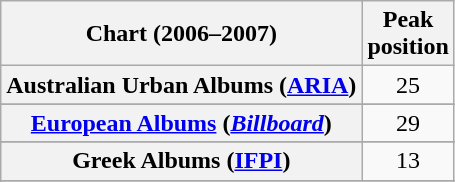<table class="wikitable sortable plainrowheaders" style="text-align:center">
<tr>
<th scope="col">Chart (2006–2007)</th>
<th scope="col">Peak<br>position</th>
</tr>
<tr>
<th scope="row">Australian Urban Albums (<a href='#'>ARIA</a>)</th>
<td>25</td>
</tr>
<tr>
</tr>
<tr>
</tr>
<tr>
<th scope="row"><a href='#'>European Albums</a> (<em><a href='#'>Billboard</a></em>)</th>
<td>29</td>
</tr>
<tr>
</tr>
<tr>
</tr>
<tr>
</tr>
<tr>
<th scope="row">Greek Albums (<a href='#'>IFPI</a>)</th>
<td>13</td>
</tr>
<tr>
</tr>
<tr>
</tr>
<tr>
</tr>
<tr>
</tr>
<tr>
</tr>
</table>
